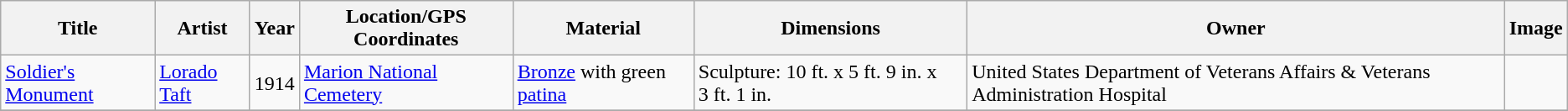<table class="wikitable sortable">
<tr>
<th>Title</th>
<th>Artist</th>
<th>Year</th>
<th>Location/GPS Coordinates</th>
<th>Material</th>
<th>Dimensions</th>
<th>Owner</th>
<th>Image</th>
</tr>
<tr>
<td><a href='#'>Soldier's Monument</a></td>
<td><a href='#'>Lorado Taft</a></td>
<td>1914</td>
<td><a href='#'>Marion National Cemetery</a></td>
<td><a href='#'>Bronze</a> with green <a href='#'>patina</a></td>
<td>Sculpture: 10 ft. x 5 ft. 9 in. x 3 ft. 1 in.</td>
<td>United States Department of Veterans Affairs & Veterans Administration Hospital</td>
<td></td>
</tr>
<tr>
</tr>
</table>
